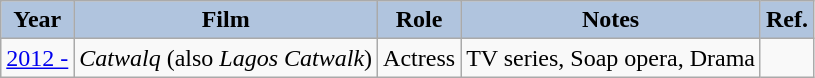<table class="wikitable">
<tr>
<th style="background:#B0C4DE;">Year</th>
<th style="background:#B0C4DE;">Film</th>
<th style="background:#B0C4DE;">Role</th>
<th style="background:#B0C4DE;">Notes</th>
<th style="background:#B0C4DE;">Ref.</th>
</tr>
<tr>
<td><a href='#'>2012 -</a></td>
<td><em>Catwalq</em> (also <em>Lagos Catwalk</em>)</td>
<td>Actress</td>
<td>TV series, Soap opera, Drama</td>
<td></td>
</tr>
</table>
